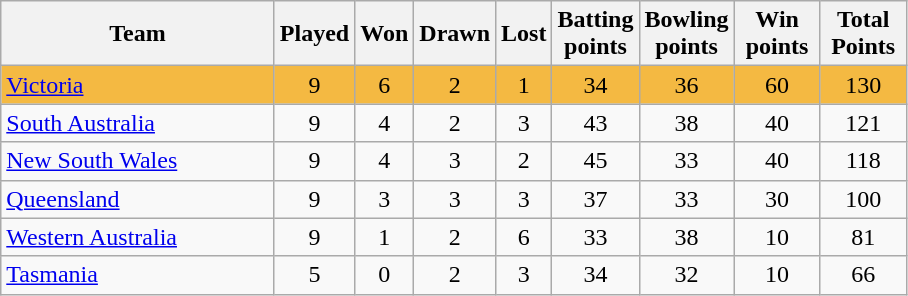<table class="wikitable" style="text-align:center;">
<tr>
<th width=175>Team</th>
<th style="width:30px;" abbr="Played">Played</th>
<th style="width:30px;" abbr="Won">Won</th>
<th style="width:30px;" abbr="Drawn">Drawn</th>
<th style="width:30px;" abbr="Lost">Lost</th>
<th style="width:50px;" abbr="Ba Pts">Batting points</th>
<th style="width:50px;" abbr="Bo Pts">Bowling points</th>
<th style="width:50px;" abbr="Win Pts">Win points</th>
<th style="width:50px;" abbr="Points">Total Points</th>
</tr>
<tr style="background:#f4b942;">
<td style="text-align:left;"><a href='#'>Victoria</a></td>
<td>9</td>
<td>6</td>
<td>2</td>
<td>1</td>
<td>34</td>
<td>36</td>
<td>60</td>
<td>130</td>
</tr>
<tr>
<td style="text-align:left;"><a href='#'>South Australia</a></td>
<td>9</td>
<td>4</td>
<td>2</td>
<td>3</td>
<td>43</td>
<td>38</td>
<td>40</td>
<td>121</td>
</tr>
<tr>
<td style="text-align:left;"><a href='#'>New South Wales</a></td>
<td>9</td>
<td>4</td>
<td>3</td>
<td>2</td>
<td>45</td>
<td>33</td>
<td>40</td>
<td>118</td>
</tr>
<tr>
<td style="text-align:left;"><a href='#'>Queensland</a></td>
<td>9</td>
<td>3</td>
<td>3</td>
<td>3</td>
<td>37</td>
<td>33</td>
<td>30</td>
<td>100</td>
</tr>
<tr>
<td style="text-align:left;"><a href='#'>Western Australia</a></td>
<td>9</td>
<td>1</td>
<td>2</td>
<td>6</td>
<td>33</td>
<td>38</td>
<td>10</td>
<td>81</td>
</tr>
<tr>
<td style="text-align:left;"><a href='#'>Tasmania</a></td>
<td>5</td>
<td>0</td>
<td>2</td>
<td>3</td>
<td>34</td>
<td>32</td>
<td>10</td>
<td>66</td>
</tr>
</table>
